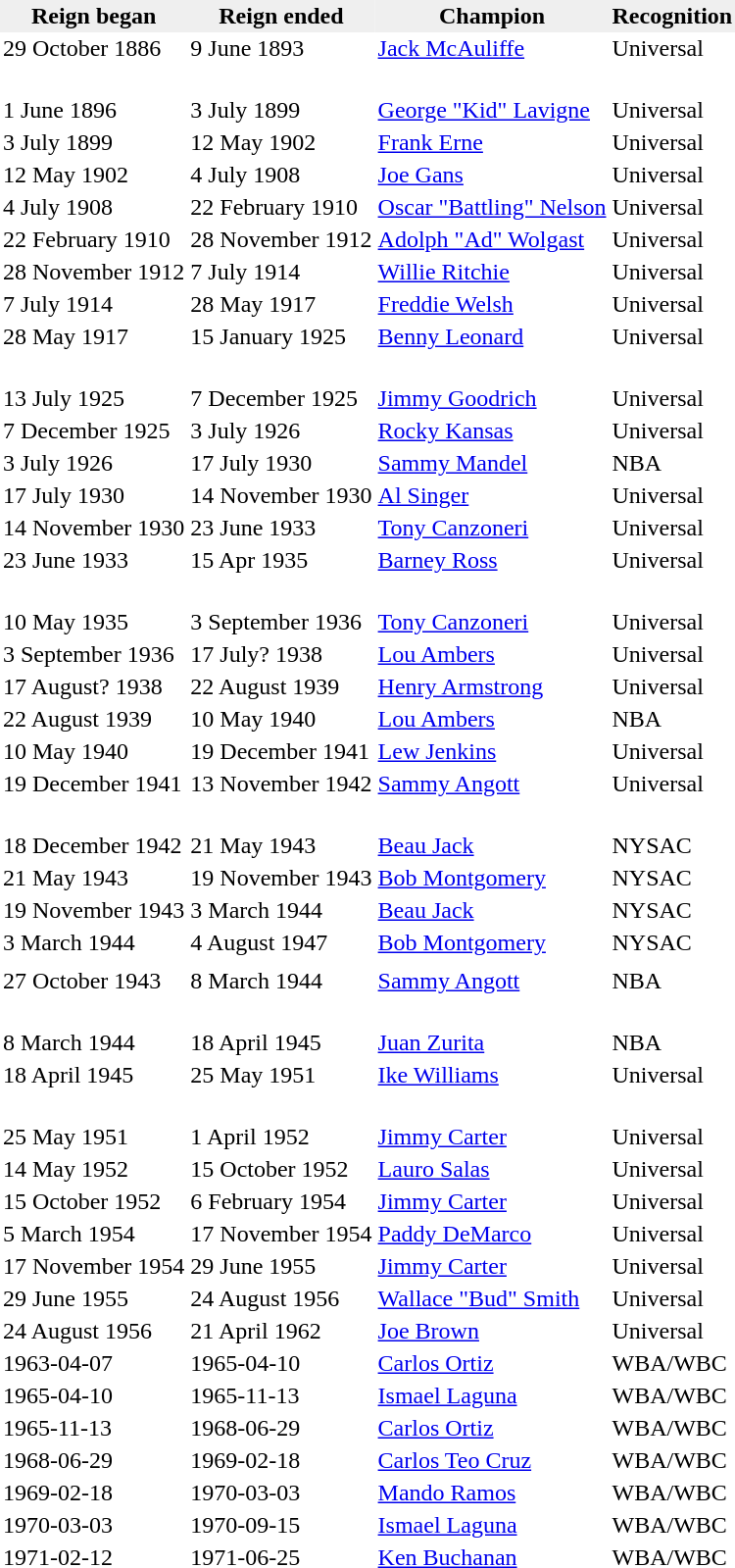<table border="0" cellpadding="2" cellspacing="0">
<tr style="background:#efefef;">
<th>Reign began</th>
<th>Reign ended</th>
<th>Champion</th>
<th>Recognition</th>
</tr>
<tr>
<td>29 October 1886</td>
<td>9 June 1893</td>
<td> <a href='#'>Jack McAuliffe</a></td>
<td>Universal</td>
</tr>
<tr>
<td colspan="4" style="font-size: smaller;"><br></td>
</tr>
<tr>
<td>1 June 1896</td>
<td>3 July 1899</td>
<td> <a href='#'>George "Kid" Lavigne</a></td>
<td>Universal</td>
</tr>
<tr>
<td>3 July 1899</td>
<td>12 May 1902</td>
<td> <a href='#'>Frank Erne</a></td>
<td>Universal</td>
</tr>
<tr>
<td>12 May 1902</td>
<td>4 July 1908</td>
<td> <a href='#'>Joe Gans</a></td>
<td>Universal</td>
</tr>
<tr>
<td>4 July 1908</td>
<td>22 February 1910</td>
<td> <a href='#'>Oscar "Battling" Nelson</a></td>
<td>Universal</td>
</tr>
<tr>
<td>22 February 1910</td>
<td>28 November 1912</td>
<td> <a href='#'>Adolph "Ad" Wolgast</a></td>
<td>Universal</td>
</tr>
<tr>
<td>28 November 1912</td>
<td>7 July 1914</td>
<td> <a href='#'>Willie Ritchie</a></td>
<td>Universal</td>
</tr>
<tr>
<td>7 July 1914</td>
<td>28 May 1917</td>
<td> <a href='#'>Freddie Welsh</a></td>
<td>Universal</td>
</tr>
<tr>
<td>28 May 1917</td>
<td>15 January 1925</td>
<td> <a href='#'>Benny Leonard</a></td>
<td>Universal</td>
</tr>
<tr>
<td colspan="4" style="font-size: smaller;"><br></td>
</tr>
<tr>
<td>13 July 1925</td>
<td>7 December 1925</td>
<td> <a href='#'>Jimmy Goodrich</a></td>
<td>Universal</td>
</tr>
<tr>
<td>7 December 1925</td>
<td>3 July 1926</td>
<td> <a href='#'>Rocky Kansas</a></td>
<td>Universal</td>
</tr>
<tr>
<td>3 July 1926</td>
<td>17 July 1930</td>
<td> <a href='#'>Sammy Mandel</a></td>
<td>NBA</td>
</tr>
<tr>
<td>17 July 1930</td>
<td>14 November 1930</td>
<td> <a href='#'>Al Singer</a></td>
<td>Universal</td>
</tr>
<tr>
<td>14 November 1930</td>
<td>23 June 1933</td>
<td> <a href='#'>Tony Canzoneri</a></td>
<td>Universal</td>
</tr>
<tr>
<td>23 June 1933</td>
<td>15 Apr 1935</td>
<td> <a href='#'>Barney Ross</a></td>
<td>Universal</td>
</tr>
<tr>
<td colspan="4" style="font-size: smaller;"><br></td>
</tr>
<tr>
<td>10 May 1935</td>
<td>3 September 1936</td>
<td> <a href='#'>Tony Canzoneri</a></td>
<td>Universal</td>
</tr>
<tr>
<td>3 September 1936</td>
<td>17 July? 1938</td>
<td> <a href='#'>Lou Ambers</a></td>
<td>Universal</td>
</tr>
<tr>
<td>17 August? 1938</td>
<td>22 August 1939</td>
<td> <a href='#'>Henry Armstrong</a></td>
<td>Universal</td>
</tr>
<tr>
<td>22 August 1939</td>
<td>10 May 1940</td>
<td> <a href='#'>Lou Ambers</a></td>
<td>NBA</td>
</tr>
<tr>
<td>10 May 1940</td>
<td>19 December 1941</td>
<td> <a href='#'>Lew Jenkins</a></td>
<td>Universal</td>
</tr>
<tr>
<td>19 December 1941</td>
<td>13 November 1942</td>
<td> <a href='#'>Sammy Angott</a></td>
<td>Universal</td>
</tr>
<tr>
<td colspan="4" style="font-size: smaller;"><br></td>
</tr>
<tr>
<td>18 December 1942</td>
<td>21 May 1943</td>
<td> <a href='#'>Beau Jack</a></td>
<td>NYSAC</td>
</tr>
<tr>
<td>21 May 1943</td>
<td>19 November 1943</td>
<td> <a href='#'>Bob Montgomery</a></td>
<td>NYSAC</td>
</tr>
<tr>
<td>19 November 1943</td>
<td>3 March 1944</td>
<td> <a href='#'>Beau Jack</a></td>
<td>NYSAC</td>
</tr>
<tr>
<td>3 March 1944</td>
<td>4 August 1947</td>
<td> <a href='#'>Bob Montgomery</a></td>
<td>NYSAC</td>
</tr>
<tr>
<td colspan="4" style="font-size: smaller;"></td>
</tr>
<tr>
<td>27 October 1943</td>
<td>8 March 1944</td>
<td> <a href='#'>Sammy Angott</a></td>
<td>NBA</td>
</tr>
<tr>
<td colspan="4" style="font-size: smaller;"><br></td>
</tr>
<tr>
<td>8 March 1944</td>
<td>18 April 1945</td>
<td> <a href='#'>Juan Zurita</a></td>
<td>NBA</td>
</tr>
<tr>
<td>18 April 1945</td>
<td>25 May 1951</td>
<td> <a href='#'>Ike Williams</a></td>
<td>Universal</td>
</tr>
<tr>
<td colspan="4" style="font-size: smaller;"><br></td>
</tr>
<tr>
<td>25 May 1951</td>
<td>1 April 1952</td>
<td> <a href='#'>Jimmy Carter</a></td>
<td>Universal</td>
</tr>
<tr>
<td>14 May 1952</td>
<td>15 October 1952</td>
<td> <a href='#'>Lauro Salas</a></td>
<td>Universal</td>
</tr>
<tr>
<td>15 October 1952</td>
<td>6 February 1954</td>
<td> <a href='#'>Jimmy Carter</a></td>
<td>Universal</td>
</tr>
<tr>
<td>5 March 1954</td>
<td>17 November 1954</td>
<td> <a href='#'>Paddy DeMarco</a></td>
<td>Universal</td>
</tr>
<tr>
<td>17 November 1954</td>
<td>29 June 1955</td>
<td> <a href='#'>Jimmy Carter</a></td>
<td>Universal</td>
</tr>
<tr>
<td>29 June 1955</td>
<td>24 August 1956</td>
<td> <a href='#'>Wallace "Bud" Smith</a></td>
<td>Universal</td>
</tr>
<tr>
<td>24 August 1956</td>
<td>21 April 1962</td>
<td> <a href='#'>Joe Brown</a></td>
<td>Universal</td>
</tr>
<tr>
<td>1963-04-07</td>
<td>1965-04-10</td>
<td> <a href='#'>Carlos Ortiz</a></td>
<td>WBA/WBC</td>
</tr>
<tr>
<td>1965-04-10</td>
<td>1965-11-13</td>
<td> <a href='#'>Ismael Laguna</a></td>
<td>WBA/WBC</td>
</tr>
<tr>
<td>1965-11-13</td>
<td>1968-06-29</td>
<td> <a href='#'>Carlos Ortiz</a></td>
<td>WBA/WBC</td>
</tr>
<tr>
<td>1968-06-29</td>
<td>1969-02-18</td>
<td> <a href='#'>Carlos Teo Cruz</a></td>
<td>WBA/WBC</td>
</tr>
<tr>
<td>1969-02-18</td>
<td>1970-03-03</td>
<td> <a href='#'>Mando Ramos</a></td>
<td>WBA/WBC</td>
</tr>
<tr>
<td>1970-03-03</td>
<td>1970-09-15</td>
<td> <a href='#'>Ismael Laguna</a></td>
<td>WBA/WBC</td>
</tr>
<tr>
<td>1971-02-12</td>
<td>1971-06-25</td>
<td> <a href='#'>Ken Buchanan</a></td>
<td>WBA/WBC</td>
</tr>
<tr>
</tr>
</table>
